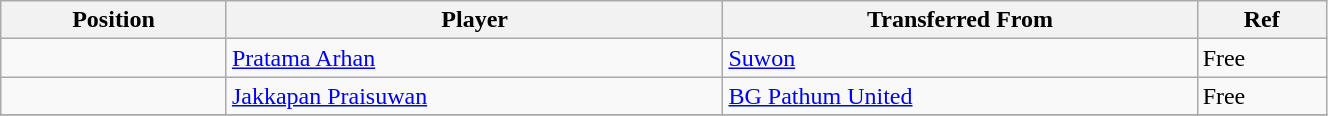<table class="wikitable sortable" style="width:70%; text-align:center; font-size:100%; text-align:left;">
<tr>
<th>Position</th>
<th>Player</th>
<th>Transferred From</th>
<th>Ref</th>
</tr>
<tr>
<td></td>
<td> <a href='#'>Pratama Arhan</a></td>
<td> <a href='#'>Suwon</a></td>
<td>Free</td>
</tr>
<tr>
<td></td>
<td> <a href='#'>Jakkapan Praisuwan</a></td>
<td> <a href='#'>BG Pathum United</a></td>
<td>Free</td>
</tr>
<tr>
</tr>
</table>
